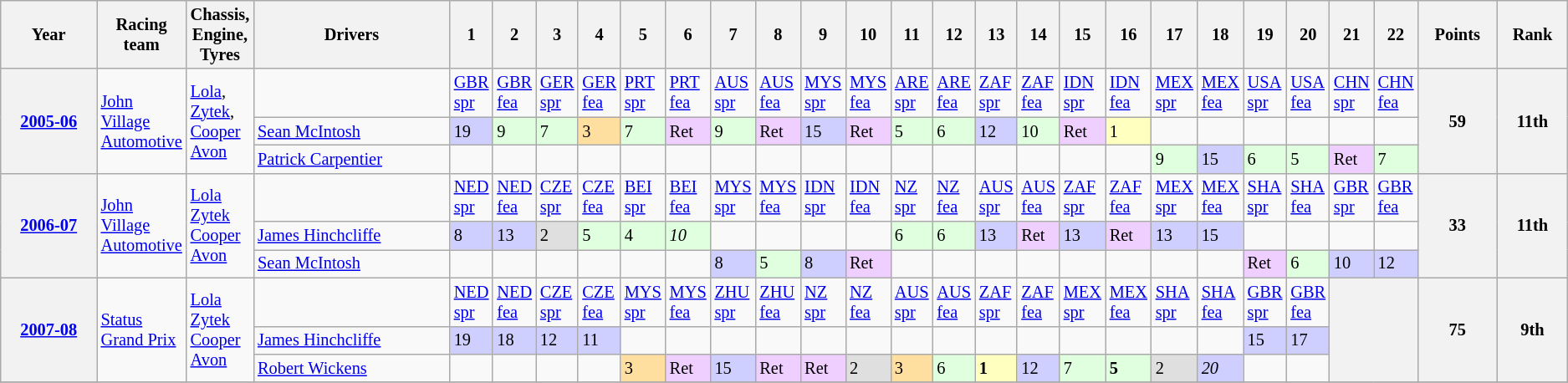<table class="wikitable" style="font-size: 85%">
<tr>
<th>Year</th>
<th width="4%">Racing<br>team</th>
<th width="4%">Chassis,<br>Engine,<br>Tyres</th>
<th>Drivers</th>
<th width="2%">1</th>
<th width="2%">2</th>
<th width="2%">3</th>
<th width="2%">4</th>
<th width="2%">5</th>
<th width="2%">6</th>
<th width="2%">7</th>
<th width="2%">8</th>
<th width="2%">9</th>
<th width="2%">10</th>
<th width="2%">11</th>
<th width="2%">12</th>
<th width="2%">13</th>
<th width="2%">14</th>
<th width="2%">15</th>
<th width="2%">16</th>
<th width="2%">17</th>
<th width="2%">18</th>
<th width="2%">19</th>
<th width="2%">20</th>
<th width="2%">21</th>
<th width="2%">22</th>
<th>Points</th>
<th>Rank</th>
</tr>
<tr>
<th rowspan=3><a href='#'>2005-06</a></th>
<td rowspan=3><a href='#'>John Village Automotive</a></td>
<td rowspan=3><a href='#'>Lola</a>,<br><a href='#'>Zytek</a>,<br><a href='#'>Cooper Avon</a></td>
<td></td>
<td><a href='#'>GBR spr</a></td>
<td><a href='#'>GBR fea</a></td>
<td><a href='#'>GER spr</a></td>
<td><a href='#'>GER fea</a></td>
<td><a href='#'>PRT spr</a></td>
<td><a href='#'>PRT fea</a></td>
<td><a href='#'>AUS spr</a></td>
<td><a href='#'>AUS fea</a></td>
<td><a href='#'>MYS spr</a></td>
<td><a href='#'>MYS fea</a></td>
<td><a href='#'>ARE spr</a></td>
<td><a href='#'>ARE fea</a></td>
<td><a href='#'>ZAF spr</a></td>
<td><a href='#'>ZAF fea</a></td>
<td><a href='#'>IDN spr</a></td>
<td><a href='#'>IDN fea</a></td>
<td><a href='#'>MEX spr</a></td>
<td><a href='#'>MEX fea</a></td>
<td><a href='#'>USA spr</a></td>
<td><a href='#'>USA fea</a></td>
<td><a href='#'>CHN spr</a></td>
<td><a href='#'>CHN fea</a></td>
<th rowspan=3>59</th>
<th rowspan=3>11th</th>
</tr>
<tr>
<td><a href='#'>Sean McIntosh</a></td>
<td style="background:#CFCFFF;">19</td>
<td style="background:#DFFFDF;">9</td>
<td style="background:#DFFFDF;">7</td>
<td style="background:#FFDF9F;">3</td>
<td style="background:#DFFFDF;">7</td>
<td style="background:#EFCFFF;">Ret</td>
<td style="background:#DFFFDF;">9</td>
<td style="background:#EFCFFF;">Ret</td>
<td style="background:#CFCFFF;">15</td>
<td style="background:#EFCFFF;">Ret</td>
<td style="background:#DFFFDF;">5</td>
<td style="background:#DFFFDF;">6</td>
<td style="background:#CFCFFF;">12</td>
<td style="background:#DFFFDF;">10</td>
<td style="background:#EFCFFF;">Ret</td>
<td style="background:#FFFFBF;">1</td>
<td></td>
<td></td>
<td></td>
<td></td>
<td></td>
<td></td>
</tr>
<tr>
<td><a href='#'>Patrick Carpentier</a></td>
<td></td>
<td></td>
<td></td>
<td></td>
<td></td>
<td></td>
<td></td>
<td></td>
<td></td>
<td></td>
<td></td>
<td></td>
<td></td>
<td></td>
<td></td>
<td></td>
<td style="background:#DFFFDF;">9</td>
<td style="background:#CFCFFF;">15</td>
<td style="background:#DFFFDF;">6</td>
<td style="background:#DFFFDF;">5</td>
<td style="background:#EFCFFF;">Ret</td>
<td style="background:#DFFFDF;">7</td>
</tr>
<tr>
<th rowspan=3><a href='#'>2006-07</a></th>
<td rowspan=3><a href='#'>John Village Automotive</a></td>
<td rowspan=3><a href='#'>Lola</a><br><a href='#'>Zytek</a><br><a href='#'>Cooper Avon</a></td>
<td></td>
<td><a href='#'>NED spr</a></td>
<td><a href='#'>NED fea</a></td>
<td><a href='#'>CZE spr</a></td>
<td><a href='#'>CZE fea</a></td>
<td><a href='#'>BEI spr</a></td>
<td><a href='#'>BEI fea</a></td>
<td><a href='#'>MYS spr</a></td>
<td><a href='#'>MYS fea</a></td>
<td><a href='#'>IDN spr</a></td>
<td><a href='#'>IDN fea</a></td>
<td><a href='#'>NZ spr</a></td>
<td><a href='#'>NZ fea</a></td>
<td><a href='#'>AUS spr</a></td>
<td><a href='#'>AUS fea</a></td>
<td><a href='#'>ZAF spr</a></td>
<td><a href='#'>ZAF fea</a></td>
<td><a href='#'>MEX spr</a></td>
<td><a href='#'>MEX fea</a></td>
<td><a href='#'>SHA spr</a></td>
<td><a href='#'>SHA fea</a></td>
<td><a href='#'>GBR spr</a></td>
<td><a href='#'>GBR fea</a></td>
<th rowspan=3>33</th>
<th rowspan=3>11th</th>
</tr>
<tr>
<td><a href='#'>James Hinchcliffe</a></td>
<td style="background:#CFCFFF;">8</td>
<td style="background:#CFCFFF;">13</td>
<td style="background:#DFDFDF;">2</td>
<td style="background:#DFFFDF;">5</td>
<td style="background:#DFFFDF;">4</td>
<td style="background:#DFFFDF;"><em>10</em></td>
<td></td>
<td></td>
<td></td>
<td></td>
<td style="background:#DFFFDF;">6</td>
<td style="background:#DFFFDF;">6</td>
<td style="background:#CFCFFF;">13</td>
<td style="background:#EFCFFF;">Ret</td>
<td style="background:#CFCFFF;">13</td>
<td style="background:#EFCFFF;">Ret</td>
<td style="background:#CFCFFF;">13</td>
<td style="background:#CFCFFF;">15</td>
<td></td>
<td></td>
<td></td>
<td></td>
</tr>
<tr>
<td><a href='#'>Sean McIntosh</a></td>
<td></td>
<td></td>
<td></td>
<td></td>
<td></td>
<td></td>
<td style="background:#CFCFFF;">8</td>
<td style="background:#DFFFDF;">5</td>
<td style="background:#CFCFFF;">8</td>
<td style="background:#EFCFFF;">Ret</td>
<td></td>
<td></td>
<td></td>
<td></td>
<td></td>
<td></td>
<td></td>
<td></td>
<td style="background:#EFCFFF;">Ret</td>
<td style="background:#DFFFDF;">6</td>
<td style="background:#CFCFFF;">10</td>
<td style="background:#CFCFFF;">12</td>
</tr>
<tr>
<th rowspan=3><a href='#'>2007-08</a></th>
<td rowspan=3><a href='#'>Status Grand Prix</a></td>
<td rowspan=3><a href='#'>Lola</a><br><a href='#'>Zytek</a><br><a href='#'>Cooper Avon</a></td>
<td></td>
<td><a href='#'>NED spr</a></td>
<td><a href='#'>NED fea</a></td>
<td><a href='#'>CZE spr</a></td>
<td><a href='#'>CZE fea</a></td>
<td><a href='#'>MYS spr</a></td>
<td><a href='#'>MYS fea</a></td>
<td><a href='#'>ZHU spr</a></td>
<td><a href='#'>ZHU fea</a></td>
<td><a href='#'>NZ spr</a></td>
<td><a href='#'>NZ fea</a></td>
<td><a href='#'>AUS spr</a></td>
<td><a href='#'>AUS fea</a></td>
<td><a href='#'>ZAF spr</a></td>
<td><a href='#'>ZAF fea</a></td>
<td><a href='#'>MEX spr</a></td>
<td><a href='#'>MEX fea</a></td>
<td><a href='#'>SHA spr</a></td>
<td><a href='#'>SHA fea</a></td>
<td><a href='#'>GBR spr</a></td>
<td><a href='#'>GBR fea</a></td>
<th colspan=2 rowspan=3></th>
<th rowspan=3>75</th>
<th rowspan=3>9th</th>
</tr>
<tr>
<td><a href='#'>James Hinchcliffe</a></td>
<td style="background:#CFCFFF;">19</td>
<td style="background:#CFCFFF;">18</td>
<td style="background:#CFCFFF;">12</td>
<td style="background:#CFCFFF;">11</td>
<td></td>
<td></td>
<td></td>
<td></td>
<td></td>
<td></td>
<td></td>
<td></td>
<td></td>
<td></td>
<td></td>
<td></td>
<td></td>
<td></td>
<td style="background:#CFCFFF;">15</td>
<td style="background:#CFCFFF;">17</td>
</tr>
<tr>
<td><a href='#'>Robert Wickens</a></td>
<td></td>
<td></td>
<td></td>
<td></td>
<td style="background:#FFDF9F;">3</td>
<td style="background:#EFCFFF;">Ret</td>
<td style="background:#CFCFFF;">15</td>
<td style="background:#EFCFFF;">Ret</td>
<td style="background:#EFCFFF;">Ret</td>
<td style="background:#DFDFDF;">2</td>
<td style="background:#FFDF9F;">3</td>
<td style="background:#DFFFDF;">6</td>
<td style="background:#FFFFBF;"><strong>1</strong></td>
<td style="background:#CFCFFF;">12</td>
<td style="background:#DFFFDF;">7</td>
<td style="background:#DFFFDF;"><strong>5</strong></td>
<td style="background:#DFDFDF;">2</td>
<td style="background:#CFCFFF;"><em>20</em></td>
<td></td>
<td></td>
</tr>
<tr>
</tr>
</table>
